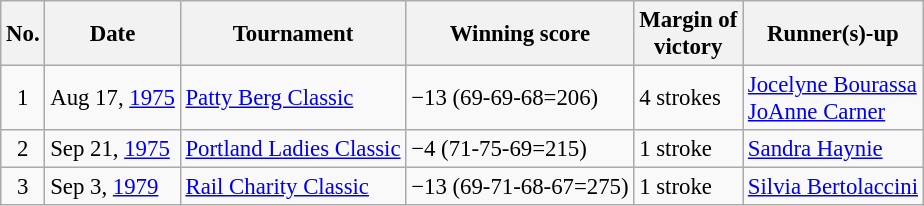<table class="wikitable" style="font-size:95%;">
<tr>
<th>No.</th>
<th>Date</th>
<th>Tournament</th>
<th>Winning score</th>
<th>Margin of<br>victory</th>
<th>Runner(s)-up</th>
</tr>
<tr>
<td align=center>1</td>
<td>Aug 17, <a href='#'>1975</a></td>
<td><a href='#'>Patty Berg Classic</a></td>
<td>−13 (69-69-68=206)</td>
<td>4 strokes</td>
<td> <a href='#'>Jocelyne Bourassa</a><br> <a href='#'>JoAnne Carner</a></td>
</tr>
<tr>
<td align=center>2</td>
<td>Sep 21, <a href='#'>1975</a></td>
<td><a href='#'>Portland Ladies Classic</a></td>
<td>−4 (71-75-69=215)</td>
<td>1 stroke</td>
<td> <a href='#'>Sandra Haynie</a></td>
</tr>
<tr>
<td align=center>3</td>
<td>Sep 3, <a href='#'>1979</a></td>
<td><a href='#'>Rail Charity Classic</a></td>
<td>−13 (69-71-68-67=275)</td>
<td>1 stroke</td>
<td> <a href='#'>Silvia Bertolaccini</a></td>
</tr>
</table>
